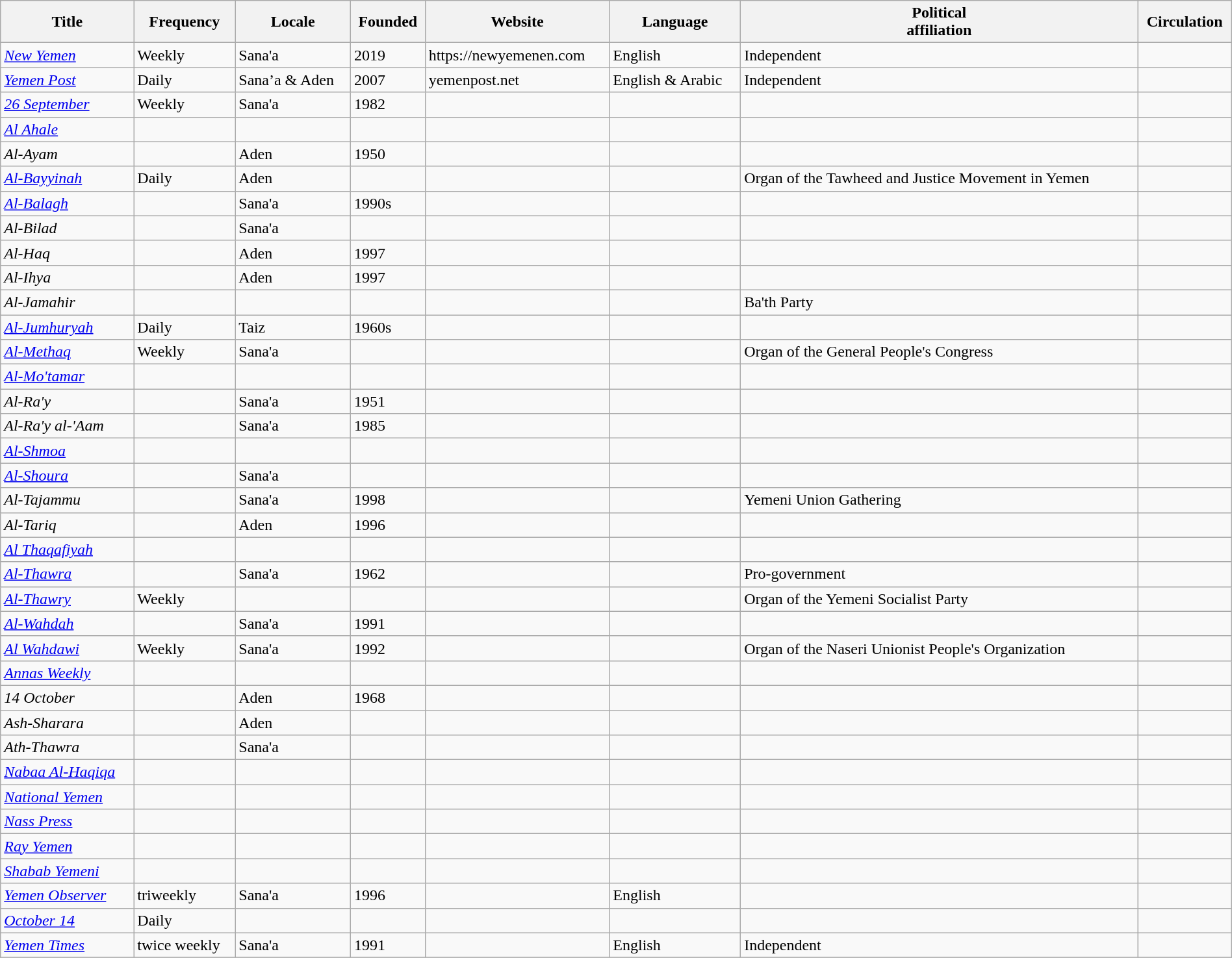<table class="wikitable sortable" style="width:100%">
<tr>
<th>Title</th>
<th>Frequency</th>
<th>Locale </th>
<th>Founded </th>
<th>Website</th>
<th>Language</th>
<th>Political<br> affiliation</th>
<th>Circulation</th>
</tr>
<tr>
<td><em><a href='#'>New Yemen</a></em></td>
<td>Weekly</td>
<td>Sana'a</td>
<td>2019</td>
<td>https://newyemenen.com</td>
<td>English</td>
<td>Independent</td>
<td></td>
</tr>
<tr>
<td><em><a href='#'>Yemen Post</a></em></td>
<td>Daily</td>
<td>Sana’a & Aden</td>
<td>2007</td>
<td>yemenpost.net</td>
<td>English & Arabic</td>
<td>Independent</td>
<td></td>
</tr>
<tr>
<td><em><a href='#'>26 September</a></em></td>
<td>Weekly</td>
<td>Sana'a</td>
<td>1982</td>
<td></td>
<td></td>
<td></td>
<td></td>
</tr>
<tr>
<td><em><a href='#'>Al Ahale</a></em></td>
<td></td>
<td></td>
<td></td>
<td></td>
<td></td>
<td></td>
<td></td>
</tr>
<tr>
<td><em>Al-Ayam</em></td>
<td></td>
<td>Aden</td>
<td>1950</td>
<td></td>
<td></td>
<td></td>
<td></td>
</tr>
<tr>
<td><em><a href='#'>Al-Bayyinah</a></em></td>
<td>Daily</td>
<td>Aden</td>
<td></td>
<td></td>
<td></td>
<td>Organ of the Tawheed and Justice Movement in Yemen</td>
<td></td>
</tr>
<tr>
<td><em><a href='#'>Al-Balagh</a></em></td>
<td></td>
<td>Sana'a</td>
<td>1990s</td>
<td></td>
<td></td>
<td></td>
<td></td>
</tr>
<tr>
<td><em>Al-Bilad</em></td>
<td></td>
<td>Sana'a</td>
<td></td>
<td></td>
<td></td>
<td></td>
<td></td>
</tr>
<tr>
<td><em>Al-Haq</em></td>
<td></td>
<td>Aden</td>
<td>1997</td>
<td></td>
<td></td>
<td></td>
<td></td>
</tr>
<tr>
<td><em>Al-Ihya</em></td>
<td></td>
<td>Aden</td>
<td>1997</td>
<td></td>
<td></td>
<td></td>
<td></td>
</tr>
<tr>
<td><em>Al-Jamahir</em></td>
<td></td>
<td></td>
<td></td>
<td></td>
<td></td>
<td>Ba'th Party</td>
<td></td>
</tr>
<tr>
<td><em><a href='#'>Al-Jumhuryah</a></em></td>
<td>Daily</td>
<td>Taiz</td>
<td>1960s</td>
<td></td>
<td></td>
<td></td>
<td></td>
</tr>
<tr>
<td><em><a href='#'>Al-Methaq</a></em></td>
<td>Weekly</td>
<td>Sana'a</td>
<td></td>
<td></td>
<td></td>
<td>Organ of the General People's Congress</td>
<td></td>
</tr>
<tr>
<td><em><a href='#'>Al-Mo'tamar</a></em></td>
<td></td>
<td></td>
<td></td>
<td></td>
<td></td>
<td></td>
<td></td>
</tr>
<tr>
<td><em>Al-Ra'y</em></td>
<td></td>
<td>Sana'a</td>
<td>1951</td>
<td></td>
<td></td>
<td></td>
<td></td>
</tr>
<tr>
<td><em>Al-Ra'y al-'Aam</em></td>
<td></td>
<td>Sana'a</td>
<td>1985</td>
<td></td>
<td></td>
<td></td>
<td></td>
</tr>
<tr>
<td><em><a href='#'>Al-Shmoa</a></em></td>
<td></td>
<td></td>
<td></td>
<td></td>
<td></td>
<td></td>
<td></td>
</tr>
<tr>
<td><em><a href='#'>Al-Shoura</a></em></td>
<td></td>
<td>Sana'a</td>
<td></td>
<td></td>
<td></td>
<td></td>
<td></td>
</tr>
<tr>
<td><em>Al-Tajammu</em></td>
<td></td>
<td>Sana'a</td>
<td>1998</td>
<td></td>
<td></td>
<td>Yemeni Union Gathering</td>
<td></td>
</tr>
<tr>
<td><em>Al-Tariq</em></td>
<td></td>
<td>Aden</td>
<td>1996</td>
<td></td>
<td></td>
<td></td>
<td></td>
</tr>
<tr>
<td><em><a href='#'>Al Thaqafiyah</a></em></td>
<td></td>
<td></td>
<td></td>
<td></td>
<td></td>
<td></td>
<td></td>
</tr>
<tr>
<td><em><a href='#'>Al-Thawra</a></em></td>
<td></td>
<td>Sana'a</td>
<td>1962</td>
<td></td>
<td></td>
<td>Pro-government</td>
<td></td>
</tr>
<tr>
<td><em><a href='#'>Al-Thawry</a></em></td>
<td>Weekly</td>
<td></td>
<td></td>
<td></td>
<td></td>
<td>Organ of the Yemeni Socialist Party</td>
<td></td>
</tr>
<tr>
<td><em><a href='#'>Al-Wahdah</a></em></td>
<td></td>
<td>Sana'a</td>
<td>1991</td>
<td></td>
<td></td>
<td></td>
<td></td>
</tr>
<tr>
<td><em><a href='#'>Al Wahdawi</a></em></td>
<td>Weekly</td>
<td>Sana'a</td>
<td>1992</td>
<td></td>
<td></td>
<td>Organ of the Naseri Unionist People's Organization</td>
<td></td>
</tr>
<tr>
<td><em><a href='#'>Annas Weekly</a></em></td>
<td></td>
<td></td>
<td></td>
<td></td>
<td></td>
<td></td>
<td></td>
</tr>
<tr>
<td><em>14 October</em></td>
<td></td>
<td>Aden</td>
<td>1968</td>
<td></td>
<td></td>
<td></td>
<td></td>
</tr>
<tr>
<td><em>Ash-Sharara</em></td>
<td></td>
<td>Aden</td>
<td></td>
<td></td>
<td></td>
<td></td>
<td></td>
</tr>
<tr>
<td><em>Ath-Thawra</em></td>
<td></td>
<td>Sana'a</td>
<td></td>
<td></td>
<td></td>
<td></td>
<td></td>
</tr>
<tr>
<td><em><a href='#'>Nabaa Al-Haqiqa</a></em></td>
<td></td>
<td></td>
<td></td>
<td></td>
<td></td>
<td></td>
<td></td>
</tr>
<tr>
<td><em><a href='#'>National Yemen</a></em></td>
<td></td>
<td></td>
<td></td>
<td></td>
<td></td>
<td></td>
<td></td>
</tr>
<tr>
<td><em><a href='#'>Nass Press</a></em></td>
<td></td>
<td></td>
<td></td>
<td></td>
<td></td>
<td></td>
<td></td>
</tr>
<tr>
<td><em><a href='#'>Ray Yemen</a></em></td>
<td></td>
<td></td>
<td></td>
<td></td>
<td></td>
<td></td>
<td></td>
</tr>
<tr>
<td><em><a href='#'>Shabab Yemeni</a></em></td>
<td></td>
<td></td>
<td></td>
<td></td>
<td></td>
<td></td>
<td></td>
</tr>
<tr>
<td><em><a href='#'>Yemen Observer</a></em></td>
<td>triweekly</td>
<td>Sana'a</td>
<td>1996</td>
<td></td>
<td>English</td>
<td></td>
<td></td>
</tr>
<tr>
<td><em><a href='#'>October 14</a></em></td>
<td>Daily</td>
<td></td>
<td></td>
<td></td>
<td></td>
<td></td>
<td></td>
</tr>
<tr>
<td><em><a href='#'>Yemen Times</a></em></td>
<td>twice weekly</td>
<td>Sana'a</td>
<td>1991</td>
<td></td>
<td>English</td>
<td>Independent</td>
<td></td>
</tr>
<tr>
</tr>
</table>
